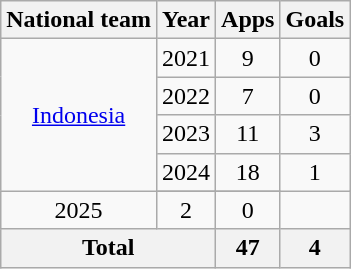<table class="wikitable" style="text-align:center">
<tr>
<th>National team</th>
<th>Year</th>
<th>Apps</th>
<th>Goals</th>
</tr>
<tr>
<td rowspan=5><a href='#'>Indonesia</a></td>
<td>2021</td>
<td>9</td>
<td>0</td>
</tr>
<tr>
<td>2022</td>
<td>7</td>
<td>0</td>
</tr>
<tr>
<td>2023</td>
<td>11</td>
<td>3</td>
</tr>
<tr>
<td>2024</td>
<td>18</td>
<td>1</td>
</tr>
<tr>
</tr>
<tr>
<td>2025</td>
<td>2</td>
<td>0</td>
</tr>
<tr>
<th colspan=2>Total</th>
<th>47</th>
<th>4</th>
</tr>
</table>
